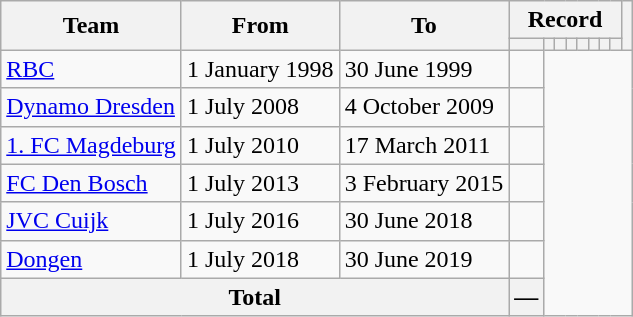<table class=wikitable style="text-align: center;">
<tr>
<th rowspan=2>Team</th>
<th rowspan=2>From</th>
<th rowspan=2>To</th>
<th colspan=8>Record</th>
<th rowspan=2></th>
</tr>
<tr>
<th></th>
<th></th>
<th></th>
<th></th>
<th></th>
<th></th>
<th></th>
<th></th>
</tr>
<tr>
<td align=left><a href='#'>RBC</a></td>
<td align=left>1 January 1998</td>
<td align=left>30 June 1999<br></td>
<td></td>
</tr>
<tr>
<td align=left><a href='#'>Dynamo Dresden</a></td>
<td align=left>1 July 2008</td>
<td align=left>4 October 2009<br></td>
<td></td>
</tr>
<tr>
<td align=left><a href='#'>1. FC Magdeburg</a></td>
<td align=left>1 July 2010</td>
<td align=left>17 March 2011<br></td>
<td></td>
</tr>
<tr>
<td align=left><a href='#'>FC Den Bosch</a></td>
<td align=left>1 July 2013</td>
<td align=left>3 February 2015<br></td>
<td></td>
</tr>
<tr>
<td align=left><a href='#'>JVC Cuijk</a></td>
<td align=left>1 July 2016</td>
<td align=left>30 June 2018<br></td>
<td></td>
</tr>
<tr>
<td align=left><a href='#'>Dongen</a></td>
<td align=left>1 July 2018</td>
<td align=left>30 June 2019<br></td>
<td></td>
</tr>
<tr>
<th colspan=3>Total<br></th>
<th>—</th>
</tr>
</table>
